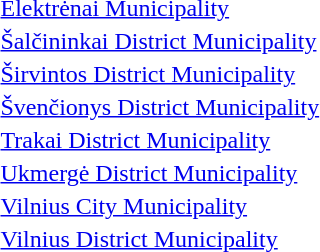<table>
<tr>
<td></td>
<td><a href='#'>Elektrėnai Municipality</a></td>
</tr>
<tr>
<td></td>
<td><a href='#'>Šalčininkai District Municipality</a></td>
</tr>
<tr>
<td></td>
<td><a href='#'>Širvintos District Municipality</a></td>
</tr>
<tr>
<td></td>
<td><a href='#'>Švenčionys District Municipality</a></td>
</tr>
<tr>
<td></td>
<td><a href='#'>Trakai District Municipality</a></td>
</tr>
<tr>
<td></td>
<td><a href='#'>Ukmergė District Municipality</a></td>
</tr>
<tr>
<td></td>
<td><a href='#'>Vilnius City Municipality</a></td>
</tr>
<tr>
<td></td>
<td><a href='#'>Vilnius District Municipality</a></td>
</tr>
</table>
